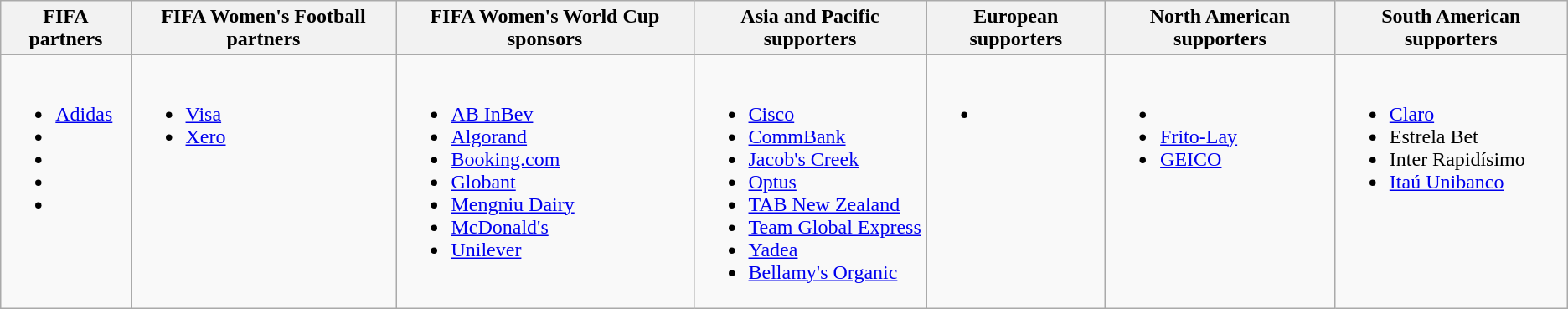<table class="wikitable"]>
<tr>
<th>FIFA partners</th>
<th>FIFA Women's Football partners</th>
<th>FIFA Women's World Cup sponsors</th>
<th>Asia and Pacific supporters</th>
<th>European supporters</th>
<th>North American supporters</th>
<th>South American supporters</th>
</tr>
<tr>
<td style="vertical-align:top;"><br>
<ul><li><a href='#'>Adidas</a></li><li><a href='#'></a></li><li></li><li></li><li></li></ul></td>
<td style="vertical-align:top;"><br><ul><li><a href='#'>Visa</a></li><li><a href='#'>Xero</a></li></ul></td>
<td style="vertical-align:top;"><br><ul><li><a href='#'>AB InBev</a></li><li><a href='#'>Algorand</a></li><li><a href='#'>Booking.com</a></li><li><a href='#'>Globant</a></li><li><a href='#'>Mengniu Dairy</a></li><li><a href='#'>McDonald's</a></li><li><a href='#'>Unilever</a></li></ul></td>
<td style="vertical-align:top;"><br><ul><li><a href='#'>Cisco</a></li><li><a href='#'>CommBank</a></li><li><a href='#'>Jacob's Creek</a></li><li><a href='#'>Optus</a></li><li><a href='#'>TAB New Zealand</a></li><li><a href='#'>Team Global Express</a></li><li><a href='#'>Yadea</a></li><li><a href='#'>Bellamy's Organic</a></li></ul></td>
<td style="vertical-align:top;"><br><ul><li></li></ul></td>
<td style="vertical-align:top;"><br><ul><li></li><li><a href='#'>Frito-Lay</a></li><li><a href='#'>GEICO</a></li></ul></td>
<td style="vertical-align:top;"><br><ul><li><a href='#'>Claro</a></li><li>Estrela Bet</li><li>Inter Rapidísimo</li><li><a href='#'>Itaú Unibanco</a></li></ul></td>
</tr>
</table>
